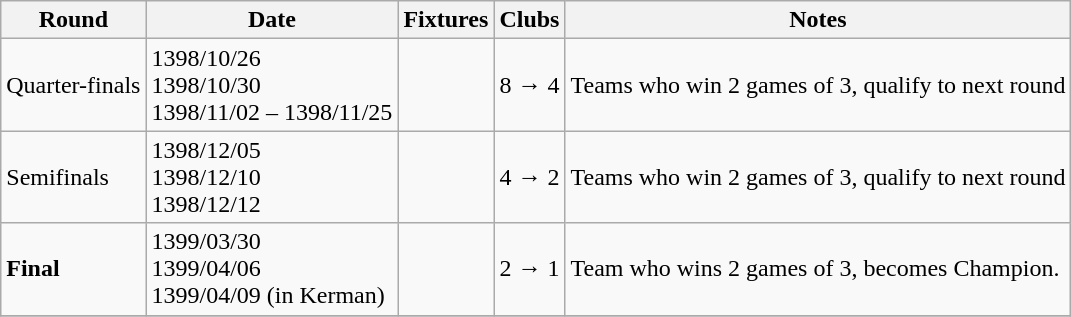<table class="wikitable">
<tr>
<th>Round</th>
<th>Date</th>
<th>Fixtures</th>
<th>Clubs</th>
<th>Notes</th>
</tr>
<tr>
<td>Quarter-finals</td>
<td>1398/10/26<br>1398/10/30<br>1398/11/02 – 1398/11/25</td>
<td align="center"></td>
<td align="center">8 → 4</td>
<td>Teams who win 2 games of 3, qualify to next round</td>
</tr>
<tr>
<td>Semifinals</td>
<td>1398/12/05<br>1398/12/10<br>1398/12/12</td>
<td align="center"></td>
<td align="center">4 → 2</td>
<td>Teams who win 2 games of 3, qualify to next round</td>
</tr>
<tr>
<td><strong>Final</strong></td>
<td>1399/03/30<br>1399/04/06<br>1399/04/09 (in Kerman)</td>
<td align="center"></td>
<td align="center">2 → 1</td>
<td>Team who wins 2 games of 3, becomes Champion.</td>
</tr>
<tr>
</tr>
</table>
